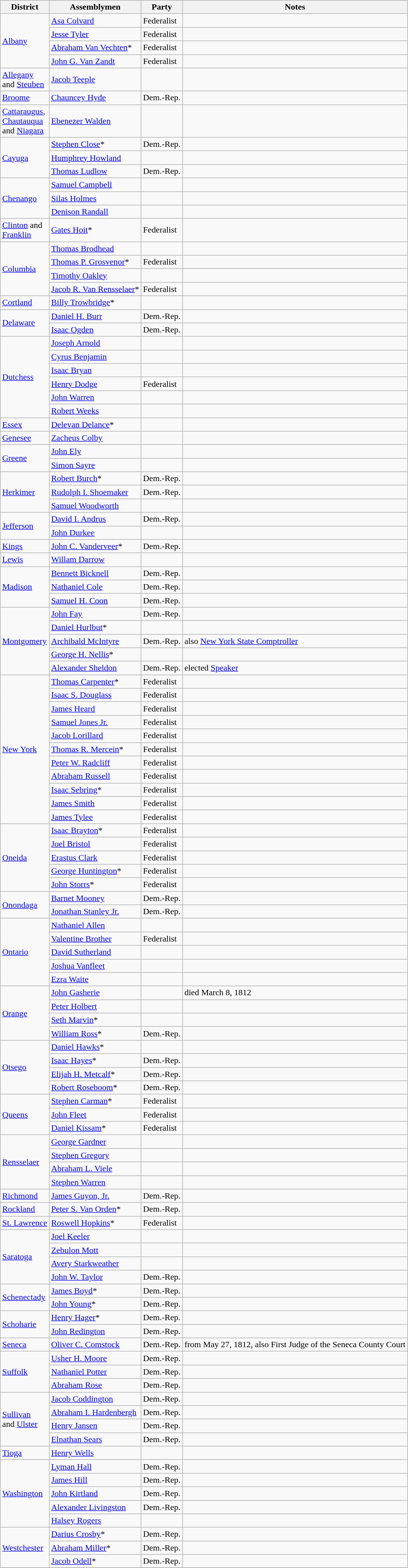<table class=wikitable>
<tr>
<th>District</th>
<th>Assemblymen</th>
<th>Party</th>
<th>Notes</th>
</tr>
<tr>
<td rowspan="4"><a href='#'>Albany</a></td>
<td><a href='#'>Asa Colvard</a></td>
<td>Federalist</td>
<td></td>
</tr>
<tr>
<td><a href='#'>Jesse Tyler</a></td>
<td>Federalist</td>
<td></td>
</tr>
<tr>
<td><a href='#'>Abraham Van Vechten</a>*</td>
<td>Federalist</td>
<td></td>
</tr>
<tr>
<td><a href='#'>John G. Van Zandt</a></td>
<td>Federalist</td>
<td></td>
</tr>
<tr>
<td><a href='#'>Allegany</a> <br>and <a href='#'>Steuben</a></td>
<td><a href='#'>Jacob Teeple</a></td>
<td></td>
<td></td>
</tr>
<tr>
<td><a href='#'>Broome</a></td>
<td><a href='#'>Chauncey Hyde</a></td>
<td>Dem.-Rep.</td>
<td></td>
</tr>
<tr>
<td><a href='#'>Cattaraugus</a>, <br><a href='#'>Chautauqua</a> <br>and <a href='#'>Niagara</a></td>
<td><a href='#'>Ebenezer Walden</a></td>
<td></td>
<td></td>
</tr>
<tr>
<td rowspan="3"><a href='#'>Cayuga</a></td>
<td><a href='#'>Stephen Close</a>*</td>
<td>Dem.-Rep.</td>
<td></td>
</tr>
<tr>
<td><a href='#'>Humphrey Howland</a></td>
<td></td>
<td></td>
</tr>
<tr>
<td><a href='#'>Thomas Ludlow</a></td>
<td>Dem.-Rep.</td>
<td></td>
</tr>
<tr>
<td rowspan="3"><a href='#'>Chenango</a></td>
<td><a href='#'>Samuel Campbell</a></td>
<td></td>
<td></td>
</tr>
<tr>
<td><a href='#'>Silas Holmes</a></td>
<td></td>
<td></td>
</tr>
<tr>
<td><a href='#'>Denison Randall</a></td>
<td></td>
<td></td>
</tr>
<tr>
<td><a href='#'>Clinton</a> and <br><a href='#'>Franklin</a></td>
<td><a href='#'>Gates Hoit</a>*</td>
<td>Federalist</td>
<td></td>
</tr>
<tr>
<td rowspan="4"><a href='#'>Columbia</a></td>
<td><a href='#'>Thomas Brodhead</a></td>
<td></td>
<td></td>
</tr>
<tr>
<td><a href='#'>Thomas P. Grosvenor</a>*</td>
<td>Federalist</td>
<td></td>
</tr>
<tr>
<td><a href='#'>Timothy Oakley</a></td>
<td></td>
<td></td>
</tr>
<tr>
<td><a href='#'>Jacob R. Van Rensselaer</a>*</td>
<td>Federalist</td>
<td></td>
</tr>
<tr>
<td><a href='#'>Cortland</a></td>
<td><a href='#'>Billy Trowbridge</a>*</td>
<td></td>
<td></td>
</tr>
<tr>
<td rowspan="2"><a href='#'>Delaware</a></td>
<td><a href='#'>Daniel H. Burr</a></td>
<td>Dem.-Rep.</td>
<td></td>
</tr>
<tr>
<td><a href='#'>Isaac Ogden</a></td>
<td>Dem.-Rep.</td>
<td></td>
</tr>
<tr>
<td rowspan="6"><a href='#'>Dutchess</a></td>
<td><a href='#'>Joseph Arnold</a></td>
<td></td>
<td></td>
</tr>
<tr>
<td><a href='#'>Cyrus Benjamin</a></td>
<td></td>
<td></td>
</tr>
<tr>
<td><a href='#'>Isaac Bryan</a></td>
<td></td>
<td></td>
</tr>
<tr>
<td><a href='#'>Henry Dodge</a></td>
<td>Federalist</td>
<td></td>
</tr>
<tr>
<td><a href='#'>John Warren</a></td>
<td></td>
<td></td>
</tr>
<tr>
<td><a href='#'>Robert Weeks</a></td>
<td></td>
<td></td>
</tr>
<tr>
<td><a href='#'>Essex</a></td>
<td><a href='#'>Delevan Delance</a>*</td>
<td></td>
<td></td>
</tr>
<tr>
<td><a href='#'>Genesee</a></td>
<td><a href='#'>Zacheus Colby</a></td>
<td></td>
<td></td>
</tr>
<tr>
<td rowspan="2"><a href='#'>Greene</a></td>
<td><a href='#'>John Ely</a></td>
<td></td>
<td></td>
</tr>
<tr>
<td><a href='#'>Simon Sayre</a></td>
<td></td>
<td></td>
</tr>
<tr>
<td rowspan="3"><a href='#'>Herkimer</a></td>
<td><a href='#'>Robert Burch</a>*</td>
<td>Dem.-Rep.</td>
<td></td>
</tr>
<tr>
<td><a href='#'>Rudolph I. Shoemaker</a></td>
<td>Dem.-Rep.</td>
<td></td>
</tr>
<tr>
<td><a href='#'>Samuel Woodworth</a></td>
<td></td>
<td></td>
</tr>
<tr>
<td rowspan="2"><a href='#'>Jefferson</a></td>
<td><a href='#'>David I. Andrus</a></td>
<td>Dem.-Rep.</td>
<td></td>
</tr>
<tr>
<td><a href='#'>John Durkee</a></td>
<td></td>
<td></td>
</tr>
<tr>
<td><a href='#'>Kings</a></td>
<td><a href='#'>John C. Vanderveer</a>*</td>
<td>Dem.-Rep.</td>
<td></td>
</tr>
<tr>
<td><a href='#'>Lewis</a></td>
<td><a href='#'>Willam Darrow</a></td>
<td></td>
<td></td>
</tr>
<tr>
<td rowspan="3"><a href='#'>Madison</a></td>
<td><a href='#'>Bennett Bicknell</a></td>
<td>Dem.-Rep.</td>
<td></td>
</tr>
<tr>
<td><a href='#'>Nathaniel Cole</a></td>
<td>Dem.-Rep.</td>
<td></td>
</tr>
<tr>
<td><a href='#'>Samuel H. Coon</a></td>
<td>Dem.-Rep.</td>
<td></td>
</tr>
<tr>
<td rowspan="5"><a href='#'>Montgomery</a></td>
<td><a href='#'>John Fay</a></td>
<td>Dem.-Rep.</td>
<td></td>
</tr>
<tr>
<td><a href='#'>Daniel Hurlbut</a>*</td>
<td></td>
<td></td>
</tr>
<tr>
<td><a href='#'>Archibald McIntyre</a></td>
<td>Dem.-Rep.</td>
<td>also <a href='#'>New York State Comptroller</a></td>
</tr>
<tr>
<td><a href='#'>George H. Nellis</a>*</td>
<td></td>
<td></td>
</tr>
<tr>
<td><a href='#'>Alexander Sheldon</a></td>
<td>Dem.-Rep.</td>
<td>elected <a href='#'>Speaker</a></td>
</tr>
<tr>
<td rowspan="11"><a href='#'>New York</a></td>
<td><a href='#'>Thomas Carpenter</a>*</td>
<td>Federalist</td>
<td></td>
</tr>
<tr>
<td><a href='#'>Isaac S. Douglass</a></td>
<td>Federalist</td>
<td></td>
</tr>
<tr>
<td><a href='#'>James Heard</a></td>
<td>Federalist</td>
<td></td>
</tr>
<tr>
<td><a href='#'>Samuel Jones Jr.</a></td>
<td>Federalist</td>
<td></td>
</tr>
<tr>
<td><a href='#'>Jacob Lorillard</a></td>
<td>Federalist</td>
<td></td>
</tr>
<tr>
<td><a href='#'>Thomas R. Mercein</a>*</td>
<td>Federalist</td>
<td></td>
</tr>
<tr>
<td><a href='#'>Peter W. Radcliff</a></td>
<td>Federalist</td>
<td></td>
</tr>
<tr>
<td><a href='#'>Abraham Russell</a></td>
<td>Federalist</td>
<td></td>
</tr>
<tr>
<td><a href='#'>Isaac Sebring</a>*</td>
<td>Federalist</td>
<td></td>
</tr>
<tr>
<td><a href='#'>James Smith</a></td>
<td>Federalist</td>
<td></td>
</tr>
<tr>
<td><a href='#'>James Tylee</a></td>
<td>Federalist</td>
<td></td>
</tr>
<tr>
<td rowspan="5"><a href='#'>Oneida</a></td>
<td><a href='#'>Isaac Brayton</a>*</td>
<td>Federalist</td>
<td></td>
</tr>
<tr>
<td><a href='#'>Joel Bristol</a></td>
<td>Federalist</td>
<td></td>
</tr>
<tr>
<td><a href='#'>Erastus Clark</a></td>
<td>Federalist</td>
<td></td>
</tr>
<tr>
<td><a href='#'>George Huntington</a>*</td>
<td>Federalist</td>
<td></td>
</tr>
<tr>
<td><a href='#'>John Storrs</a>*</td>
<td>Federalist</td>
<td></td>
</tr>
<tr>
<td rowspan="2"><a href='#'>Onondaga</a></td>
<td><a href='#'>Barnet Mooney</a></td>
<td>Dem.-Rep.</td>
<td></td>
</tr>
<tr>
<td><a href='#'>Jonathan Stanley Jr.</a></td>
<td>Dem.-Rep.</td>
<td></td>
</tr>
<tr>
<td rowspan="5"><a href='#'>Ontario</a></td>
<td><a href='#'>Nathaniel Allen</a></td>
<td></td>
<td></td>
</tr>
<tr>
<td><a href='#'>Valentine Brother</a></td>
<td>Federalist</td>
<td></td>
</tr>
<tr>
<td><a href='#'>David Sutherland</a></td>
<td></td>
<td></td>
</tr>
<tr>
<td><a href='#'>Joshua Vanfleet</a></td>
<td></td>
<td></td>
</tr>
<tr>
<td><a href='#'>Ezra Waite</a></td>
<td></td>
<td></td>
</tr>
<tr>
<td rowspan="4"><a href='#'>Orange</a></td>
<td><a href='#'>John Gasherie</a></td>
<td></td>
<td>died March 8, 1812</td>
</tr>
<tr>
<td><a href='#'>Peter Holbert</a></td>
<td></td>
<td></td>
</tr>
<tr>
<td><a href='#'>Seth Marvin</a>*</td>
<td></td>
<td></td>
</tr>
<tr>
<td><a href='#'>William Ross</a>*</td>
<td>Dem.-Rep.</td>
<td></td>
</tr>
<tr>
<td rowspan="4"><a href='#'>Otsego</a></td>
<td><a href='#'>Daniel Hawks</a>*</td>
<td></td>
<td></td>
</tr>
<tr>
<td><a href='#'>Isaac Hayes</a>*</td>
<td>Dem.-Rep.</td>
<td></td>
</tr>
<tr>
<td><a href='#'>Elijah H. Metcalf</a>*</td>
<td>Dem.-Rep.</td>
<td></td>
</tr>
<tr>
<td><a href='#'>Robert Roseboom</a>*</td>
<td>Dem.-Rep.</td>
<td></td>
</tr>
<tr>
<td rowspan="3"><a href='#'>Queens</a></td>
<td><a href='#'>Stephen Carman</a>*</td>
<td>Federalist</td>
<td></td>
</tr>
<tr>
<td><a href='#'>John Fleet</a></td>
<td>Federalist</td>
<td></td>
</tr>
<tr>
<td><a href='#'>Daniel Kissam</a>*</td>
<td>Federalist</td>
<td></td>
</tr>
<tr>
<td rowspan="4"><a href='#'>Rensselaer</a></td>
<td><a href='#'>George Gardner</a></td>
<td></td>
<td></td>
</tr>
<tr>
<td><a href='#'>Stephen Gregory</a></td>
<td></td>
<td></td>
</tr>
<tr>
<td><a href='#'>Abraham L. Viele</a></td>
<td></td>
<td></td>
</tr>
<tr>
<td><a href='#'>Stephen Warren</a></td>
<td></td>
<td></td>
</tr>
<tr>
<td><a href='#'>Richmond</a></td>
<td><a href='#'>James Guyon, Jr.</a></td>
<td>Dem.-Rep.</td>
<td></td>
</tr>
<tr>
<td><a href='#'>Rockland</a></td>
<td><a href='#'>Peter S. Van Orden</a>*</td>
<td>Dem.-Rep.</td>
<td></td>
</tr>
<tr>
<td><a href='#'>St. Lawrence</a></td>
<td><a href='#'>Roswell Hopkins</a>*</td>
<td>Federalist</td>
<td></td>
</tr>
<tr>
<td rowspan="4"><a href='#'>Saratoga</a></td>
<td><a href='#'>Joel Keeler</a></td>
<td></td>
<td></td>
</tr>
<tr>
<td><a href='#'>Zebulon Mott</a></td>
<td></td>
<td></td>
</tr>
<tr>
<td><a href='#'>Avery Starkweather</a></td>
<td></td>
<td></td>
</tr>
<tr>
<td><a href='#'>John W. Taylor</a></td>
<td>Dem.-Rep.</td>
<td></td>
</tr>
<tr>
<td rowspan="2"><a href='#'>Schenectady</a></td>
<td><a href='#'>James Boyd</a>*</td>
<td>Dem.-Rep.</td>
<td></td>
</tr>
<tr>
<td><a href='#'>John Young</a>*</td>
<td>Dem.-Rep.</td>
<td></td>
</tr>
<tr>
<td rowspan="2"><a href='#'>Schoharie</a></td>
<td><a href='#'>Henry Hager</a>*</td>
<td>Dem.-Rep.</td>
<td></td>
</tr>
<tr>
<td><a href='#'>John Redington</a></td>
<td>Dem.-Rep.</td>
<td></td>
</tr>
<tr>
<td><a href='#'>Seneca</a></td>
<td><a href='#'>Oliver C. Comstock</a></td>
<td>Dem.-Rep.</td>
<td>from May 27, 1812, also First Judge of the Seneca County Court</td>
</tr>
<tr>
<td rowspan="3"><a href='#'>Suffolk</a></td>
<td><a href='#'>Usher H. Moore</a></td>
<td>Dem.-Rep.</td>
<td></td>
</tr>
<tr>
<td><a href='#'>Nathaniel Potter</a></td>
<td>Dem.-Rep.</td>
<td></td>
</tr>
<tr>
<td><a href='#'>Abraham Rose</a></td>
<td>Dem.-Rep.</td>
<td></td>
</tr>
<tr>
<td rowspan="4"><a href='#'>Sullivan</a> <br>and <a href='#'>Ulster</a></td>
<td><a href='#'>Jacob Coddington</a></td>
<td>Dem.-Rep.</td>
<td></td>
</tr>
<tr>
<td><a href='#'>Abraham I. Hardenbergh</a></td>
<td>Dem.-Rep.</td>
<td></td>
</tr>
<tr>
<td><a href='#'>Henry Jansen</a></td>
<td>Dem.-Rep.</td>
<td></td>
</tr>
<tr>
<td><a href='#'>Elnathan Sears</a></td>
<td>Dem.-Rep.</td>
<td></td>
</tr>
<tr>
<td><a href='#'>Tioga</a></td>
<td><a href='#'>Henry Wells</a></td>
<td></td>
<td></td>
</tr>
<tr>
<td rowspan="5"><a href='#'>Washington</a></td>
<td><a href='#'>Lyman Hall</a></td>
<td>Dem.-Rep.</td>
<td></td>
</tr>
<tr>
<td><a href='#'>James Hill</a></td>
<td>Dem.-Rep.</td>
<td></td>
</tr>
<tr>
<td><a href='#'>John Kirtland</a></td>
<td>Dem.-Rep.</td>
<td></td>
</tr>
<tr>
<td><a href='#'>Alexander Livingston</a></td>
<td>Dem.-Rep.</td>
<td></td>
</tr>
<tr>
<td><a href='#'>Halsey Rogers</a></td>
<td></td>
<td></td>
</tr>
<tr>
<td rowspan="3"><a href='#'>Westchester</a></td>
<td><a href='#'>Darius Crosby</a>*</td>
<td>Dem.-Rep.</td>
<td></td>
</tr>
<tr>
<td><a href='#'>Abraham Miller</a>*</td>
<td>Dem.-Rep.</td>
<td></td>
</tr>
<tr>
<td><a href='#'>Jacob Odell</a>*</td>
<td>Dem.-Rep.</td>
<td></td>
</tr>
<tr>
</tr>
</table>
